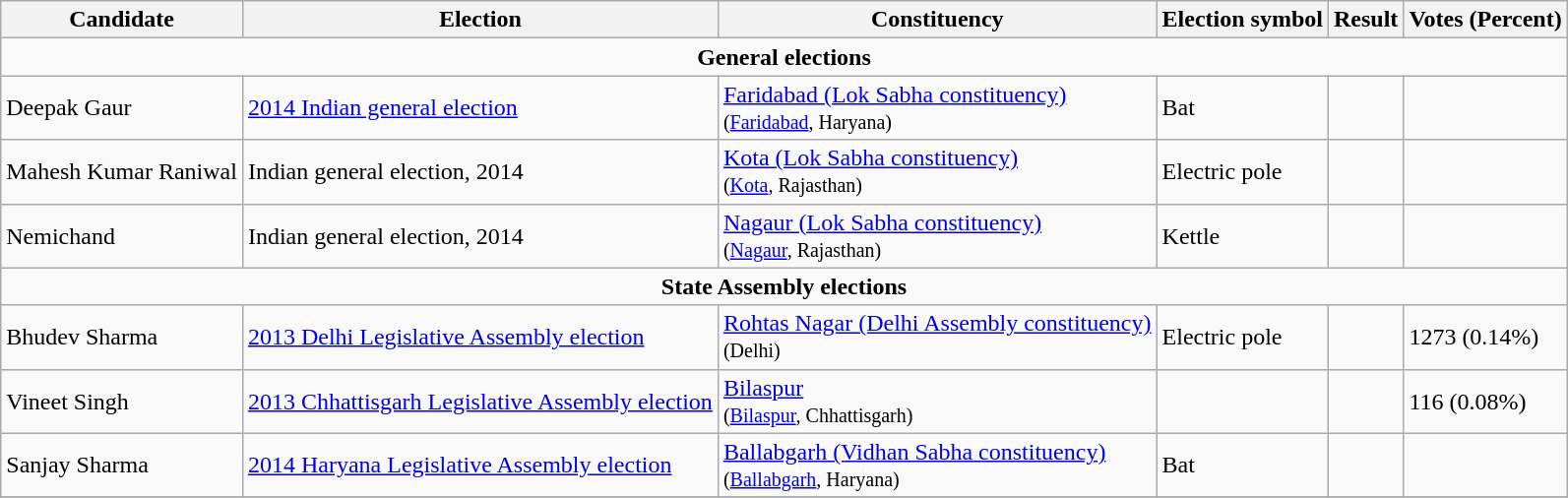<table class="wikitable">
<tr>
<th>Candidate</th>
<th>Election</th>
<th>Constituency</th>
<th>Election symbol</th>
<th>Result</th>
<th>Votes (Percent)</th>
</tr>
<tr>
<td colspan="6" align="center"><strong>General elections</strong></td>
</tr>
<tr>
<td>Deepak Gaur</td>
<td><a href='#'>2014 Indian general election</a></td>
<td><a href='#'>Faridabad (Lok Sabha constituency)</a> <br><small>(<a href='#'>Faridabad</a>, Haryana)</small></td>
<td>Bat</td>
<td></td>
<td></td>
</tr>
<tr>
<td>Mahesh Kumar Raniwal</td>
<td>Indian general election, 2014</td>
<td><a href='#'>Kota (Lok Sabha constituency)</a> <br><small>(<a href='#'>Kota</a>, Rajasthan)</small></td>
<td>Electric pole</td>
<td></td>
<td></td>
</tr>
<tr>
<td>Nemichand</td>
<td>Indian general election, 2014</td>
<td><a href='#'>Nagaur (Lok Sabha constituency)</a> <br><small>(<a href='#'>Nagaur</a>, Rajasthan)</small></td>
<td>Kettle</td>
<td></td>
<td></td>
</tr>
<tr>
<td colspan="6" align="center"><strong>State Assembly elections</strong></td>
</tr>
<tr>
<td>Bhudev Sharma</td>
<td><a href='#'>2013 Delhi Legislative Assembly election</a></td>
<td><a href='#'>Rohtas Nagar (Delhi Assembly constituency)</a> <br><small>(Delhi)</small></td>
<td>Electric pole</td>
<td></td>
<td>1273 (0.14%)</td>
</tr>
<tr>
<td>Vineet Singh</td>
<td><a href='#'>2013 Chhattisgarh Legislative Assembly election</a></td>
<td><a href='#'>Bilaspur</a><br><small>(<a href='#'>Bilaspur</a>, Chhattisgarh)</small></td>
<td></td>
<td></td>
<td>116 (0.08%)</td>
</tr>
<tr>
<td>Sanjay Sharma</td>
<td><a href='#'>2014 Haryana Legislative Assembly election</a></td>
<td><a href='#'>Ballabgarh (Vidhan Sabha constituency)</a> <br><small>(<a href='#'>Ballabgarh</a>, Haryana)</small></td>
<td>Bat</td>
<td></td>
<td></td>
</tr>
<tr>
</tr>
</table>
